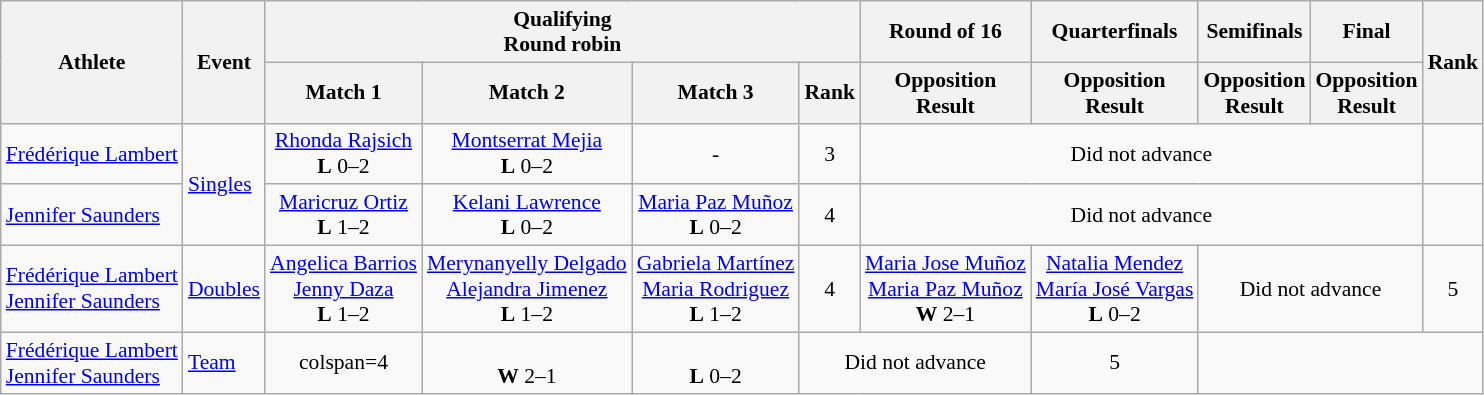<table class="wikitable" style="font-size:90%">
<tr>
<th rowspan="2">Athlete</th>
<th rowspan="2">Event</th>
<th colspan="4">Qualifying<br>Round robin</th>
<th>Round of 16</th>
<th>Quarterfinals</th>
<th>Semifinals</th>
<th>Final</th>
<th rowspan="2">Rank</th>
</tr>
<tr>
<th>Match 1</th>
<th>Match 2</th>
<th>Match 3</th>
<th>Rank</th>
<th>Opposition<br>Result</th>
<th>Opposition<br>Result</th>
<th>Opposition<br>Result</th>
<th>Opposition<br>Result</th>
</tr>
<tr align=center>
<td align=left><a href='#'>Frédérique Lambert</a></td>
<td rowspan=2 align=left><a href='#'>Singles</a></td>
<td align=center> <a href='#'>Rhonda Rajsich</a><br><strong>L</strong> 0–2</td>
<td align=center> <a href='#'>Montserrat Mejia</a><br><strong>L</strong> 0–2</td>
<td align=center>-</td>
<td>3</td>
<td colspan=4>Did not advance</td>
<td></td>
</tr>
<tr align=center>
<td align=left><a href='#'>Jennifer Saunders</a></td>
<td align=center> <a href='#'>Maricruz Ortiz</a><br><strong>L</strong> 1–2</td>
<td align=center> <a href='#'>Kelani Lawrence</a><br><strong>L</strong> 0–2</td>
<td align=center> <a href='#'>Maria Paz Muñoz</a><br><strong>L</strong> 0–2</td>
<td>4</td>
<td colspan=4>Did not advance</td>
<td></td>
</tr>
<tr align=center>
<td align=left><a href='#'>Frédérique Lambert</a><br><a href='#'>Jennifer Saunders</a></td>
<td align=left><a href='#'>Doubles</a></td>
<td align=center> <a href='#'>Angelica Barrios</a><br><a href='#'>Jenny Daza</a><br><strong>L</strong> 1–2</td>
<td align=center> <a href='#'>Merynanyelly Delgado</a><br><a href='#'>Alejandra Jimenez</a><br><strong>L</strong> 1–2</td>
<td align=center> <a href='#'>Gabriela Martínez</a><br><a href='#'>Maria Rodriguez</a><br><strong>L</strong> 1–2</td>
<td>4</td>
<td align=center> <a href='#'>Maria Jose Muñoz</a><br><a href='#'>Maria Paz Muñoz</a><br><strong>W</strong> 2–1</td>
<td align=center> <a href='#'>Natalia Mendez</a><br><a href='#'>María José Vargas</a><br><strong>L</strong> 0–2</td>
<td colspan=2>Did not advance</td>
<td>5</td>
</tr>
<tr align=center>
<td align=left><a href='#'>Frédérique Lambert</a><br><a href='#'>Jennifer Saunders</a></td>
<td align=left><a href='#'>Team</a></td>
<td>colspan=4 </td>
<td align=center><br><strong>W</strong> 2–1</td>
<td align=center><br><strong>L</strong> 0–2</td>
<td colspan=2>Did not advance</td>
<td>5</td>
</tr>
</table>
